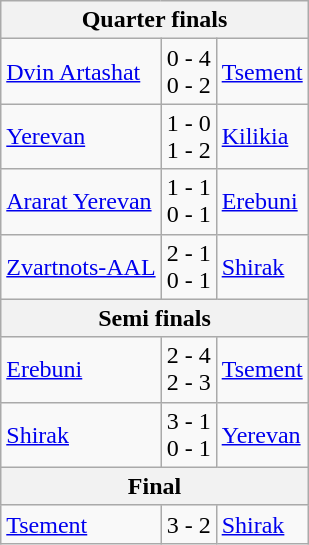<table class="wikitable">
<tr>
<th colspan=3>Quarter finals</th>
</tr>
<tr>
<td><a href='#'>Dvin Artashat</a></td>
<td>0 - 4<br>0 - 2</td>
<td><a href='#'>Tsement</a></td>
</tr>
<tr>
<td><a href='#'>Yerevan</a></td>
<td>1 - 0<br>1 - 2</td>
<td><a href='#'>Kilikia</a></td>
</tr>
<tr>
<td><a href='#'>Ararat Yerevan</a></td>
<td>1 - 1<br>0 - 1</td>
<td><a href='#'>Erebuni</a></td>
</tr>
<tr>
<td><a href='#'>Zvartnots-AAL</a></td>
<td>2 - 1<br>0 - 1</td>
<td><a href='#'>Shirak</a></td>
</tr>
<tr>
<th colspan=3>Semi finals</th>
</tr>
<tr>
<td><a href='#'>Erebuni</a></td>
<td>2 - 4<br>2 - 3</td>
<td><a href='#'>Tsement</a></td>
</tr>
<tr>
<td><a href='#'>Shirak</a></td>
<td>3 - 1<br>0 - 1</td>
<td><a href='#'>Yerevan</a></td>
</tr>
<tr>
<th colspan=3>Final</th>
</tr>
<tr>
<td><a href='#'>Tsement</a></td>
<td>3 - 2</td>
<td><a href='#'>Shirak</a></td>
</tr>
</table>
